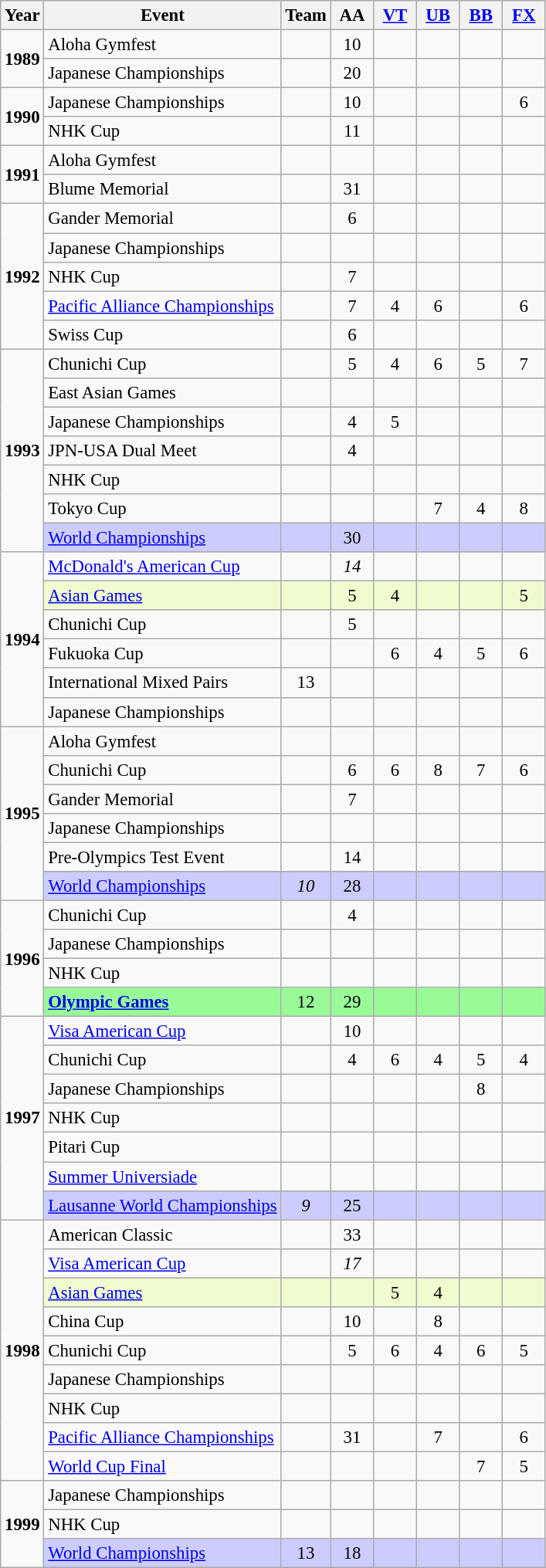<table class="wikitable" style="text-align:center; font-size:95%;">
<tr>
<th align=center>Year</th>
<th align=center>Event</th>
<th style="width:30px;">Team</th>
<th style="width:30px;">AA</th>
<th style="width:30px;"><a href='#'>VT</a></th>
<th style="width:30px;"><a href='#'>UB</a></th>
<th style="width:30px;"><a href='#'>BB</a></th>
<th style="width:30px;"><a href='#'>FX</a></th>
</tr>
<tr>
<td rowspan="2"><strong>1989</strong></td>
<td align="left">Aloha Gymfest</td>
<td></td>
<td>10</td>
<td></td>
<td></td>
<td></td>
<td></td>
</tr>
<tr>
<td align="left">Japanese Championships</td>
<td></td>
<td>20</td>
<td></td>
<td></td>
<td></td>
<td></td>
</tr>
<tr>
<td rowspan="2"><strong>1990</strong></td>
<td align="left">Japanese Championships</td>
<td></td>
<td>10</td>
<td></td>
<td></td>
<td></td>
<td>6</td>
</tr>
<tr>
<td align="left">NHK Cup</td>
<td></td>
<td>11</td>
<td></td>
<td></td>
<td></td>
<td></td>
</tr>
<tr>
<td rowspan="2"><strong>1991</strong></td>
<td align="left">Aloha Gymfest</td>
<td></td>
<td></td>
<td></td>
<td></td>
<td></td>
<td></td>
</tr>
<tr>
<td align="left">Blume Memorial</td>
<td></td>
<td>31</td>
<td></td>
<td></td>
<td></td>
<td></td>
</tr>
<tr>
<td rowspan="5"><strong>1992</strong></td>
<td align="left">Gander Memorial</td>
<td></td>
<td>6</td>
<td></td>
<td></td>
<td></td>
<td></td>
</tr>
<tr>
<td align="left">Japanese Championships</td>
<td></td>
<td></td>
<td></td>
<td></td>
<td></td>
<td></td>
</tr>
<tr>
<td align="left">NHK Cup</td>
<td></td>
<td>7</td>
<td></td>
<td></td>
<td></td>
<td></td>
</tr>
<tr>
<td align="left"><a href='#'>Pacific Alliance Championships</a></td>
<td></td>
<td>7</td>
<td>4</td>
<td>6</td>
<td></td>
<td>6</td>
</tr>
<tr>
<td align="left">Swiss Cup</td>
<td></td>
<td>6</td>
<td></td>
<td></td>
<td></td>
<td></td>
</tr>
<tr>
<td rowspan="7"><strong>1993</strong></td>
<td align="left">Chunichi Cup</td>
<td></td>
<td>5</td>
<td>4</td>
<td>6</td>
<td>5</td>
<td>7</td>
</tr>
<tr>
<td align="left">East Asian Games</td>
<td></td>
<td></td>
<td></td>
<td></td>
<td></td>
<td></td>
</tr>
<tr>
<td align="left">Japanese Championships</td>
<td></td>
<td>4</td>
<td>5</td>
<td></td>
<td></td>
<td></td>
</tr>
<tr>
<td align="left">JPN-USA Dual Meet</td>
<td></td>
<td>4</td>
<td></td>
<td></td>
<td></td>
<td></td>
</tr>
<tr>
<td align="left">NHK Cup</td>
<td></td>
<td></td>
<td></td>
<td></td>
<td></td>
<td></td>
</tr>
<tr>
<td align="left">Tokyo Cup</td>
<td></td>
<td></td>
<td></td>
<td>7</td>
<td>4</td>
<td>8</td>
</tr>
<tr bgcolor=#CCCCFF>
<td align="left"><a href='#'>World Championships</a></td>
<td></td>
<td>30</td>
<td></td>
<td></td>
<td></td>
<td></td>
</tr>
<tr>
<td rowspan="6"><strong>1994</strong></td>
<td align="left"><a href='#'>McDonald's American Cup</a></td>
<td></td>
<td><em>14</em></td>
<td></td>
<td></td>
<td></td>
<td></td>
</tr>
<tr bgcolor=#f0fccf>
<td align="left"><a href='#'>Asian Games</a></td>
<td></td>
<td>5</td>
<td>4</td>
<td></td>
<td></td>
<td>5</td>
</tr>
<tr>
<td align="left">Chunichi Cup</td>
<td></td>
<td>5</td>
<td></td>
<td></td>
<td></td>
<td></td>
</tr>
<tr>
<td align="left">Fukuoka Cup</td>
<td></td>
<td></td>
<td>6</td>
<td>4</td>
<td>5</td>
<td>6</td>
</tr>
<tr>
<td align="left">International Mixed Pairs</td>
<td>13</td>
<td></td>
<td></td>
<td></td>
<td></td>
<td></td>
</tr>
<tr>
<td align="left">Japanese Championships</td>
<td></td>
<td></td>
<td></td>
<td></td>
<td></td>
<td></td>
</tr>
<tr>
<td rowspan="6"><strong>1995</strong></td>
<td align="left">Aloha Gymfest</td>
<td></td>
<td></td>
<td></td>
<td></td>
<td></td>
<td></td>
</tr>
<tr>
<td align="left">Chunichi Cup</td>
<td></td>
<td>6</td>
<td>6</td>
<td>8</td>
<td>7</td>
<td>6</td>
</tr>
<tr>
<td align="left">Gander Memorial</td>
<td></td>
<td>7</td>
<td></td>
<td></td>
<td></td>
<td></td>
</tr>
<tr>
<td align="left">Japanese Championships</td>
<td></td>
<td></td>
<td></td>
<td></td>
<td></td>
<td></td>
</tr>
<tr>
<td align="left">Pre-Olympics Test Event</td>
<td></td>
<td>14</td>
<td></td>
<td></td>
<td></td>
<td></td>
</tr>
<tr bgcolor=#CCCCFF>
<td align="left"><a href='#'>World Championships</a></td>
<td><em>10</em></td>
<td>28</td>
<td></td>
<td></td>
<td></td>
<td></td>
</tr>
<tr>
<td rowspan="4"><strong>1996</strong></td>
<td align="left">Chunichi Cup</td>
<td></td>
<td>4</td>
<td></td>
<td></td>
<td></td>
<td></td>
</tr>
<tr>
<td align="left">Japanese Championships</td>
<td></td>
<td></td>
<td></td>
<td></td>
<td></td>
<td></td>
</tr>
<tr>
<td align="left">NHK Cup</td>
<td></td>
<td></td>
<td></td>
<td></td>
<td></td>
<td></td>
</tr>
<tr style="background:#98fb98;">
<td align="left"><strong><a href='#'>Olympic Games</a></strong></td>
<td>12</td>
<td>29</td>
<td></td>
<td></td>
<td></td>
<td></td>
</tr>
<tr>
<td rowspan="7"><strong>1997</strong></td>
<td align="left"><a href='#'>Visa American Cup</a></td>
<td></td>
<td>10</td>
<td></td>
<td></td>
<td></td>
<td></td>
</tr>
<tr>
<td align="left">Chunichi Cup</td>
<td></td>
<td>4</td>
<td>6</td>
<td>4</td>
<td>5</td>
<td>4</td>
</tr>
<tr>
<td align="left">Japanese Championships</td>
<td></td>
<td></td>
<td></td>
<td></td>
<td>8</td>
<td></td>
</tr>
<tr>
<td align="left">NHK Cup</td>
<td></td>
<td></td>
<td></td>
<td></td>
<td></td>
<td></td>
</tr>
<tr>
<td align="left">Pitari Cup</td>
<td></td>
<td></td>
<td></td>
<td></td>
<td></td>
<td></td>
</tr>
<tr>
<td align="left"><a href='#'>Summer Universiade</a></td>
<td></td>
<td></td>
<td></td>
<td></td>
<td></td>
<td></td>
</tr>
<tr bgcolor=#CCCCFF>
<td align="left"><a href='#'>Lausanne World Championships</a></td>
<td><em>9</em></td>
<td>25</td>
<td></td>
<td></td>
<td></td>
<td></td>
</tr>
<tr>
<td rowspan="9"><strong>1998</strong></td>
<td align="left">American Classic</td>
<td></td>
<td>33</td>
<td></td>
<td></td>
<td></td>
<td></td>
</tr>
<tr>
<td align="left"><a href='#'>Visa American Cup</a></td>
<td></td>
<td><em>17</em></td>
<td></td>
<td></td>
<td></td>
<td></td>
</tr>
<tr bgcolor=#f0fccf>
<td align="left"><a href='#'>Asian Games</a></td>
<td></td>
<td></td>
<td>5</td>
<td>4</td>
<td></td>
<td></td>
</tr>
<tr>
<td align="left">China Cup</td>
<td></td>
<td>10</td>
<td></td>
<td>8</td>
<td></td>
<td></td>
</tr>
<tr>
<td align="left">Chunichi Cup</td>
<td></td>
<td>5</td>
<td>6</td>
<td>4</td>
<td>6</td>
<td>5</td>
</tr>
<tr>
<td align="left">Japanese Championships</td>
<td></td>
<td></td>
<td></td>
<td></td>
<td></td>
<td></td>
</tr>
<tr>
<td align="left">NHK Cup</td>
<td></td>
<td></td>
<td></td>
<td></td>
<td></td>
<td></td>
</tr>
<tr>
<td align="left"><a href='#'>Pacific Alliance Championships</a></td>
<td></td>
<td>31</td>
<td></td>
<td>7</td>
<td></td>
<td>6</td>
</tr>
<tr>
<td align="left"><a href='#'>World Cup Final</a></td>
<td></td>
<td></td>
<td></td>
<td></td>
<td>7</td>
<td>5</td>
</tr>
<tr>
<td rowspan="3"><strong>1999</strong></td>
<td align="left">Japanese Championships</td>
<td></td>
<td></td>
<td></td>
<td></td>
<td></td>
<td></td>
</tr>
<tr>
<td align="left">NHK Cup</td>
<td></td>
<td></td>
<td></td>
<td></td>
<td></td>
<td></td>
</tr>
<tr bgcolor=#CCCCFF>
<td align="left"><a href='#'>World Championships</a></td>
<td>13</td>
<td>18</td>
<td></td>
<td></td>
<td></td>
<td></td>
</tr>
</table>
